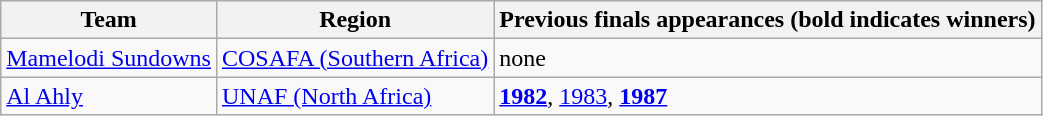<table class="wikitable">
<tr>
<th>Team</th>
<th>Region</th>
<th>Previous finals appearances (bold indicates winners)</th>
</tr>
<tr>
<td> <a href='#'>Mamelodi Sundowns</a></td>
<td><a href='#'>COSAFA (Southern Africa)</a></td>
<td>none</td>
</tr>
<tr>
<td> <a href='#'>Al Ahly</a></td>
<td><a href='#'>UNAF (North Africa)</a></td>
<td><strong><a href='#'>1982</a></strong>, <a href='#'>1983</a>, <strong><a href='#'>1987</a></strong></td>
</tr>
</table>
